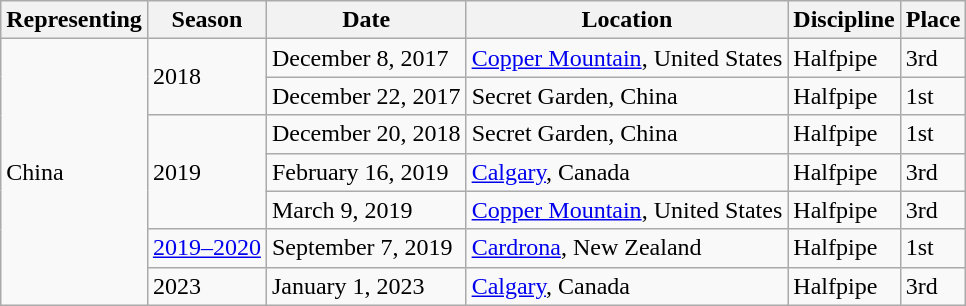<table class="wikitable sortable">
<tr>
<th>Representing</th>
<th>Season</th>
<th>Date</th>
<th>Location</th>
<th>Discipline</th>
<th>Place</th>
</tr>
<tr>
<td rowspan="7"> China</td>
<td rowspan="2">2018</td>
<td>December 8, 2017</td>
<td> <a href='#'>Copper Mountain</a>, United States</td>
<td>Halfpipe</td>
<td>3rd</td>
</tr>
<tr>
<td>December 22, 2017</td>
<td> Secret Garden, China</td>
<td>Halfpipe</td>
<td>1st</td>
</tr>
<tr>
<td rowspan="3">2019</td>
<td>December 20, 2018</td>
<td> Secret Garden, China</td>
<td>Halfpipe</td>
<td>1st</td>
</tr>
<tr>
<td>February 16, 2019</td>
<td> <a href='#'>Calgary</a>, Canada</td>
<td>Halfpipe</td>
<td>3rd</td>
</tr>
<tr>
<td>March 9, 2019</td>
<td> <a href='#'>Copper Mountain</a>, United States</td>
<td>Halfpipe</td>
<td>3rd</td>
</tr>
<tr>
<td><a href='#'>2019–2020</a></td>
<td>September 7, 2019</td>
<td> <a href='#'>Cardrona</a>, New Zealand</td>
<td>Halfpipe</td>
<td>1st</td>
</tr>
<tr>
<td>2023</td>
<td>January 1, 2023</td>
<td> <a href='#'>Calgary</a>, Canada</td>
<td>Halfpipe</td>
<td>3rd</td>
</tr>
</table>
